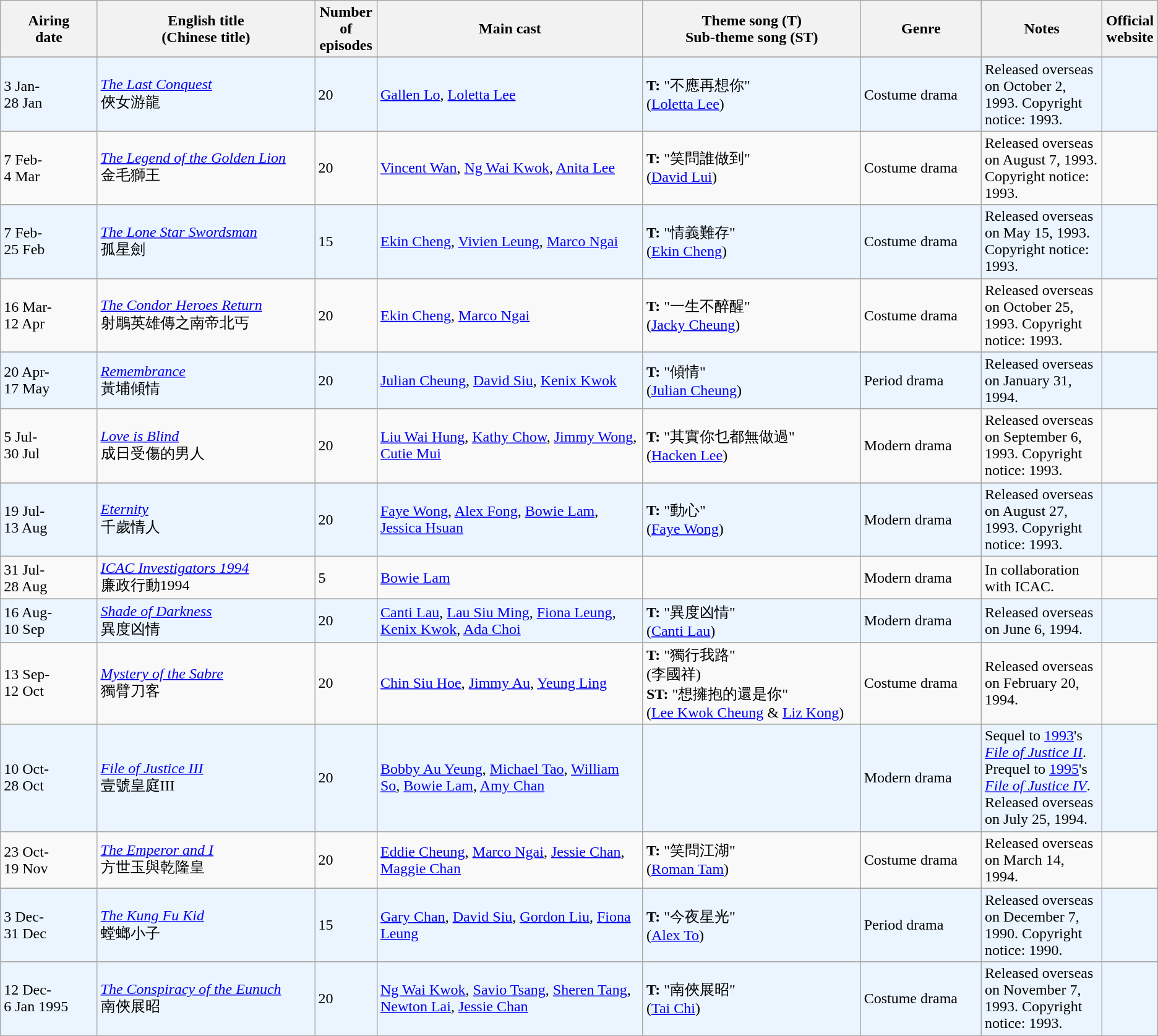<table class="wikitable">
<tr>
<th align=center width=8% bgcolor="silver">Airing<br>date</th>
<th align=center width=18% bgcolor="silver">English title <br> (Chinese title)</th>
<th align=center width=5% bgcolor="silver">Number of episodes</th>
<th align=center width=22% bgcolor="silver">Main cast</th>
<th align=center width=18% bgcolor="silver">Theme song (T) <br>Sub-theme song (ST)</th>
<th align=center width=10% bgcolor="silver">Genre</th>
<th align=center width=10% bgcolor="silver">Notes</th>
<th align=center width=1% bgcolor="silver">Official website</th>
</tr>
<tr>
</tr>
<tr ---- bgcolor="#ebf5ff">
<td>3 Jan- <br> 28 Jan</td>
<td><em><a href='#'>The Last Conquest</a></em> <br> 俠女游龍</td>
<td>20</td>
<td><a href='#'>Gallen Lo</a>, <a href='#'>Loletta Lee</a></td>
<td><strong>T:</strong> "不應再想你" <br> (<a href='#'>Loletta Lee</a>)</td>
<td>Costume drama</td>
<td>Released overseas on October 2, 1993. Copyright notice: 1993.</td>
<td></td>
</tr>
<tr>
<td>7 Feb- <br> 4 Mar</td>
<td><em><a href='#'>The Legend of the Golden Lion</a></em> <br> 金毛獅王</td>
<td>20</td>
<td><a href='#'>Vincent Wan</a>, <a href='#'>Ng Wai Kwok</a>, <a href='#'>Anita Lee</a></td>
<td><strong>T:</strong> "笑問誰做到" <br> (<a href='#'>David Lui</a>)</td>
<td>Costume drama</td>
<td>Released overseas on August 7, 1993. Copyright notice: 1993.</td>
<td></td>
</tr>
<tr>
</tr>
<tr ---- bgcolor="#ebf5ff">
<td>7 Feb- <br> 25 Feb</td>
<td><em><a href='#'>The Lone Star Swordsman</a></em> <br> 孤星劍</td>
<td>15</td>
<td><a href='#'>Ekin Cheng</a>, <a href='#'>Vivien Leung</a>, <a href='#'>Marco Ngai</a></td>
<td><strong>T:</strong> "情義難存" <br> (<a href='#'>Ekin Cheng</a>)</td>
<td>Costume drama</td>
<td>Released overseas on May 15, 1993. Copyright notice: 1993.</td>
<td></td>
</tr>
<tr>
<td>16 Mar- <br> 12 Apr</td>
<td><em><a href='#'>The Condor Heroes Return</a></em> <br> 射鵰英雄傳之南帝北丐</td>
<td>20</td>
<td><a href='#'>Ekin Cheng</a>, <a href='#'>Marco Ngai</a></td>
<td><strong>T:</strong> "一生不醉醒" <br> (<a href='#'>Jacky Cheung</a>)</td>
<td>Costume drama</td>
<td>Released overseas on October 25, 1993. Copyright notice: 1993.</td>
<td></td>
</tr>
<tr>
</tr>
<tr ---- bgcolor="#ebf5ff">
<td>20 Apr- <br> 17 May</td>
<td><em><a href='#'>Remembrance</a></em> <br> 黃埔傾情</td>
<td>20</td>
<td><a href='#'>Julian Cheung</a>, <a href='#'>David Siu</a>, <a href='#'>Kenix Kwok</a></td>
<td><strong>T:</strong> "傾情" <br> (<a href='#'>Julian Cheung</a>)</td>
<td>Period drama</td>
<td>Released overseas on January 31, 1994.</td>
<td></td>
</tr>
<tr>
<td>5 Jul- <br> 30 Jul</td>
<td><em><a href='#'>Love is Blind</a></em> <br> 成日受傷的男人</td>
<td>20</td>
<td><a href='#'>Liu Wai Hung</a>, <a href='#'>Kathy Chow</a>, <a href='#'>Jimmy Wong</a>, <a href='#'>Cutie Mui</a></td>
<td><strong>T:</strong> "其實你乜都無做過" <br> (<a href='#'>Hacken Lee</a>)</td>
<td>Modern drama</td>
<td>Released overseas on September 6, 1993. Copyright notice: 1993.</td>
<td></td>
</tr>
<tr>
</tr>
<tr ---- bgcolor="#ebf5ff">
<td>19 Jul- <br> 13 Aug</td>
<td><em><a href='#'>Eternity</a></em> <br> 千歲情人</td>
<td>20</td>
<td><a href='#'>Faye Wong</a>, <a href='#'>Alex Fong</a>, <a href='#'>Bowie Lam</a>, <a href='#'>Jessica Hsuan</a></td>
<td><strong>T:</strong> "動心" <br> (<a href='#'>Faye Wong</a>)</td>
<td>Modern drama</td>
<td>Released overseas on August 27, 1993. Copyright notice: 1993.</td>
<td></td>
</tr>
<tr>
<td>31 Jul- <br> 28 Aug</td>
<td><em><a href='#'>ICAC Investigators 1994</a></em> <br> 廉政行動1994</td>
<td>5</td>
<td><a href='#'>Bowie Lam</a></td>
<td></td>
<td>Modern drama</td>
<td>In collaboration with ICAC.</td>
<td></td>
</tr>
<tr>
</tr>
<tr ---- bgcolor="#ebf5ff">
<td>16 Aug- <br> 10 Sep</td>
<td><em><a href='#'>Shade of Darkness</a></em> <br> 異度凶情</td>
<td>20</td>
<td><a href='#'>Canti Lau</a>, <a href='#'>Lau Siu Ming</a>, <a href='#'>Fiona Leung</a>, <a href='#'>Kenix Kwok</a>, <a href='#'>Ada Choi</a></td>
<td><strong>T:</strong> "異度凶情" <br> (<a href='#'>Canti Lau</a>)</td>
<td>Modern drama</td>
<td>Released overseas on June 6, 1994.</td>
<td></td>
</tr>
<tr>
<td>13 Sep- <br> 12 Oct</td>
<td><em><a href='#'>Mystery of the Sabre</a></em> <br> 獨臂刀客</td>
<td>20</td>
<td><a href='#'>Chin Siu Hoe</a>, <a href='#'>Jimmy Au</a>, <a href='#'>Yeung Ling</a></td>
<td><strong>T:</strong> "獨行我路" <br> (李國祥)<br><strong>ST:</strong> "想擁抱的還是你" <br> (<a href='#'>Lee Kwok Cheung</a> & <a href='#'>Liz Kong</a>)</td>
<td>Costume drama</td>
<td>Released overseas on February 20, 1994.</td>
<td></td>
</tr>
<tr>
</tr>
<tr ---- bgcolor="#ebf5ff">
<td>10 Oct- <br> 28 Oct</td>
<td><em><a href='#'>File of Justice III</a></em> <br> 	壹號皇庭III</td>
<td>20</td>
<td><a href='#'>Bobby Au Yeung</a>, <a href='#'>Michael Tao</a>, <a href='#'>William So</a>, <a href='#'>Bowie Lam</a>, <a href='#'>Amy Chan</a></td>
<td></td>
<td>Modern drama</td>
<td>Sequel to <a href='#'>1993</a>'s <em><a href='#'>File of Justice II</a></em>. <br> Prequel to <a href='#'>1995</a>'s <em><a href='#'>File of Justice IV</a></em>. Released overseas on July 25, 1994.</td>
<td></td>
</tr>
<tr>
<td>23 Oct- <br> 19 Nov</td>
<td><em><a href='#'>The Emperor and I</a></em> <br> 方世玉與乾隆皇</td>
<td>20</td>
<td><a href='#'>Eddie Cheung</a>, <a href='#'>Marco Ngai</a>, <a href='#'>Jessie Chan</a>, <a href='#'>Maggie Chan</a></td>
<td><strong>T:</strong> "笑問江湖" <br> (<a href='#'>Roman Tam</a>)</td>
<td>Costume drama</td>
<td>Released overseas on March 14, 1994.</td>
<td></td>
</tr>
<tr>
</tr>
<tr ---- bgcolor="#ebf5ff">
<td>3 Dec- <br> 31 Dec</td>
<td><em><a href='#'>The Kung Fu Kid</a></em> <br> 	螳螂小子</td>
<td>15</td>
<td><a href='#'>Gary Chan</a>, <a href='#'>David Siu</a>, <a href='#'>Gordon Liu</a>, <a href='#'>Fiona Leung</a></td>
<td><strong>T:</strong> "今夜星光" <br> (<a href='#'>Alex To</a>)</td>
<td>Period drama</td>
<td>Released overseas on December 7, 1990. Copyright notice: 1990.</td>
<td></td>
</tr>
<tr>
</tr>
<tr ---- bgcolor="#ebf5ff">
<td>12 Dec- <br> 6 Jan 1995</td>
<td><em><a href='#'>The Conspiracy of the Eunuch</a></em> <br> 南俠展昭</td>
<td>20</td>
<td><a href='#'>Ng Wai Kwok</a>, <a href='#'>Savio Tsang</a>, <a href='#'>Sheren Tang</a>, <a href='#'>Newton Lai</a>, <a href='#'>Jessie Chan</a></td>
<td><strong>T:</strong> "南俠展昭" <br> (<a href='#'>Tai Chi</a>)</td>
<td>Costume drama</td>
<td>Released overseas on November 7, 1993. Copyright notice: 1993.</td>
<td></td>
</tr>
</table>
